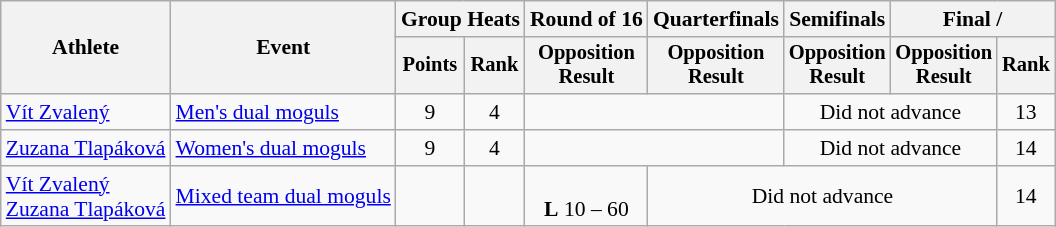<table class="wikitable" style="font-size:90%">
<tr>
<th rowspan="2">Athlete</th>
<th rowspan="2">Event</th>
<th colspan="2">Group Heats</th>
<th>Round of 16</th>
<th>Quarterfinals</th>
<th>Semifinals</th>
<th colspan=2>Final / </th>
</tr>
<tr style="font-size:95%">
<th>Points</th>
<th>Rank</th>
<th>Opposition<br>Result</th>
<th>Opposition<br>Result</th>
<th>Opposition<br>Result</th>
<th>Opposition<br>Result</th>
<th>Rank</th>
</tr>
<tr align=center>
<td align=left><a href='#'>Vít Zvalený</a></td>
<td align=left><a href='#'>Men's dual moguls</a></td>
<td>9</td>
<td>4</td>
<td colspan="2"></td>
<td colspan="2">Did not advance</td>
<td>13</td>
</tr>
<tr align=center>
<td align=left><a href='#'>Zuzana Tlapáková</a></td>
<td align=left><a href='#'>Women's dual moguls</a></td>
<td>9</td>
<td>4</td>
<td colspan="2"></td>
<td colspan="2">Did not advance</td>
<td>14</td>
</tr>
<tr align=center>
<td align=left><a href='#'>Vít Zvalený</a><br><a href='#'>Zuzana Tlapáková</a></td>
<td align=left><a href='#'>Mixed team dual moguls</a></td>
<td></td>
<td></td>
<td><br><strong>L</strong> 10 – 60</td>
<td colspan="3">Did not advance</td>
<td>14</td>
</tr>
</table>
